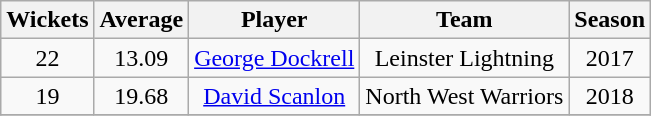<table class="wikitable" style="text-align:center;">
<tr>
<th>Wickets</th>
<th>Average</th>
<th>Player</th>
<th>Team</th>
<th>Season</th>
</tr>
<tr>
<td>22</td>
<td>13.09</td>
<td><a href='#'>George Dockrell</a></td>
<td>Leinster Lightning</td>
<td>2017</td>
</tr>
<tr>
<td>19</td>
<td>19.68</td>
<td><a href='#'>David Scanlon</a></td>
<td>North West Warriors</td>
<td>2018</td>
</tr>
<tr>
</tr>
</table>
